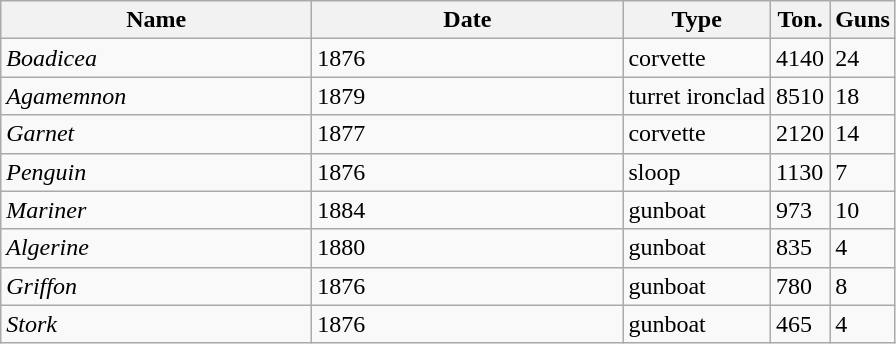<table class="wikitable">
<tr>
<th width=200px>Name</th>
<th width=200px>Date</th>
<th>Type</th>
<th>Ton.</th>
<th>Guns</th>
</tr>
<tr>
<td><em>Boadicea</em></td>
<td>1876</td>
<td>corvette</td>
<td>4140</td>
<td>24</td>
</tr>
<tr>
<td><em>Agamemnon</em></td>
<td>1879</td>
<td>turret ironclad</td>
<td>8510</td>
<td>18</td>
</tr>
<tr>
<td><em>Garnet</em></td>
<td>1877</td>
<td>corvette</td>
<td>2120</td>
<td>14</td>
</tr>
<tr>
<td><em>Penguin</em></td>
<td>1876</td>
<td>sloop</td>
<td>1130</td>
<td>7</td>
</tr>
<tr>
<td><em>Mariner</em></td>
<td>1884</td>
<td>gunboat</td>
<td>973</td>
<td>10</td>
</tr>
<tr>
<td><em>Algerine</em></td>
<td>1880</td>
<td>gunboat</td>
<td>835</td>
<td>4</td>
</tr>
<tr>
<td><em>Griffon</em></td>
<td>1876</td>
<td>gunboat</td>
<td>780</td>
<td>8</td>
</tr>
<tr>
<td><em>Stork</em></td>
<td>1876</td>
<td>gunboat</td>
<td>465</td>
<td>4</td>
</tr>
</table>
